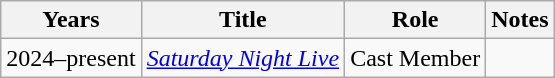<table class="wikitable sortable">
<tr>
<th>Years</th>
<th>Title</th>
<th>Role</th>
<th class="unsortable">Notes</th>
</tr>
<tr>
<td>2024–present</td>
<td><em><a href='#'>Saturday Night Live</a></em></td>
<td>Cast Member</td>
<td></td>
</tr>
</table>
